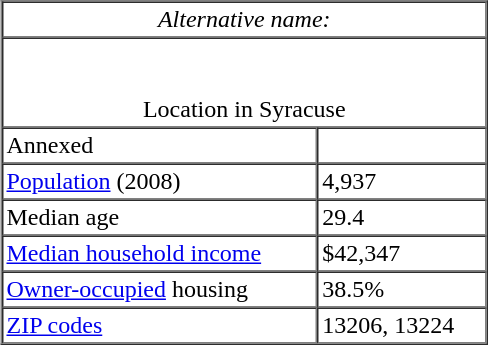<table border="1" cellpadding="2" cellspacing="0" align="right" width="325px" style="margin:0 0 1em 1em">
<tr>
</tr>
<tr>
<td colspan="2" align="center"><em>Alternative name: </em></td>
</tr>
<tr>
<td colspan="2" align="center"><br><br>Location in Syracuse</td>
</tr>
<tr>
<td>Annexed</td>
<td></td>
</tr>
<tr>
<td><a href='#'>Population</a> (2008)</td>
<td>4,937</td>
</tr>
<tr>
<td>Median age</td>
<td>29.4</td>
</tr>
<tr>
<td><a href='#'>Median household income</a></td>
<td>$42,347</td>
</tr>
<tr>
<td><a href='#'>Owner-occupied</a> housing</td>
<td>38.5%</td>
</tr>
<tr>
<td><a href='#'>ZIP codes</a></td>
<td>13206, 13224</td>
</tr>
</table>
